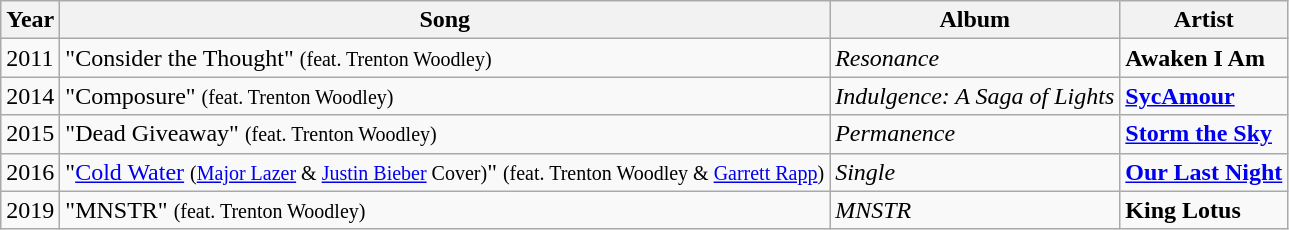<table class="wikitable">
<tr>
<th>Year</th>
<th>Song</th>
<th>Album</th>
<th>Artist</th>
</tr>
<tr>
<td>2011</td>
<td>"Consider the Thought" <small>(feat. Trenton Woodley)</small></td>
<td><em>Resonance</em></td>
<td><strong>Awaken I Am</strong></td>
</tr>
<tr>
<td>2014</td>
<td>"Composure" <small>(feat. Trenton Woodley)</small></td>
<td><em>Indulgence: A Saga of Lights</em></td>
<td><strong><a href='#'>SycAmour</a></strong></td>
</tr>
<tr>
<td>2015</td>
<td>"Dead Giveaway" <small>(feat. Trenton Woodley)</small></td>
<td><em>Permanence</em></td>
<td><strong><a href='#'>Storm the Sky</a></strong></td>
</tr>
<tr>
<td>2016</td>
<td>"<a href='#'>Cold Water</a> <small>(<a href='#'>Major Lazer</a> & <a href='#'>Justin Bieber</a> Cover)</small>" <small>(feat. Trenton Woodley & <a href='#'>Garrett Rapp</a>)</small></td>
<td><em>Single</em></td>
<td><strong><a href='#'>Our Last Night</a></strong></td>
</tr>
<tr>
<td>2019</td>
<td>"MNSTR" <small>(feat. Trenton Woodley)</small></td>
<td><em>MNSTR</em></td>
<td><strong>King Lotus</strong></td>
</tr>
</table>
